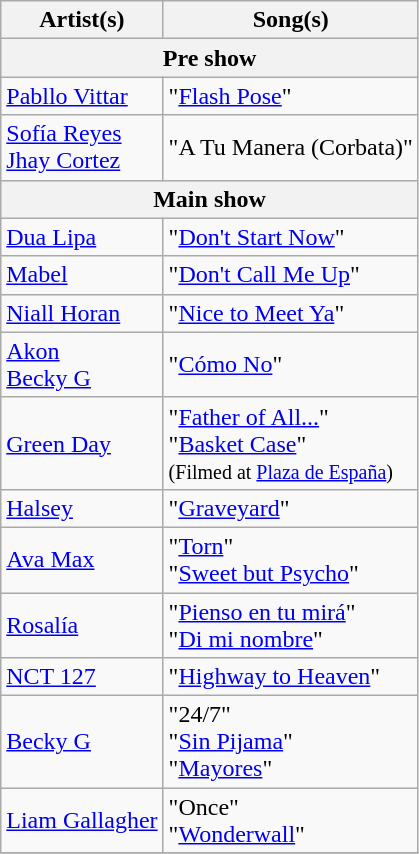<table class="wikitable plainrowheaders">
<tr>
<th scope="col">Artist(s)</th>
<th scope="col">Song(s)</th>
</tr>
<tr>
<th colspan="2">Pre show</th>
</tr>
<tr>
<td><a href='#'>Pabllo Vittar</a></td>
<td>"<a href='#'>Flash Pose</a>"</td>
</tr>
<tr>
<td><a href='#'>Sofía Reyes</a><br><a href='#'>Jhay Cortez</a></td>
<td>"A Tu Manera (Corbata)"</td>
</tr>
<tr>
<th colspan="2">Main show</th>
</tr>
<tr>
<td><a href='#'>Dua Lipa</a></td>
<td>"<a href='#'>Don't Start Now</a>"</td>
</tr>
<tr>
<td><a href='#'>Mabel</a></td>
<td>"<a href='#'>Don't Call Me Up</a>"</td>
</tr>
<tr>
<td><a href='#'>Niall Horan</a></td>
<td>"<a href='#'>Nice to Meet Ya</a>"</td>
</tr>
<tr>
<td><a href='#'>Akon</a><br><a href='#'>Becky G</a></td>
<td>"<a href='#'>Cómo No</a>"</td>
</tr>
<tr>
<td><a href='#'>Green Day</a></td>
<td>"<a href='#'>Father of All...</a>"<br>"<a href='#'>Basket Case</a>"<br><small>(Filmed at <a href='#'> Plaza de España</a>)</small></td>
</tr>
<tr>
<td><a href='#'>Halsey</a></td>
<td>"<a href='#'>Graveyard</a>"</td>
</tr>
<tr>
<td><a href='#'>Ava Max</a></td>
<td>"<a href='#'>Torn</a>"<br>"<a href='#'>Sweet but Psycho</a>"</td>
</tr>
<tr>
<td><a href='#'>Rosalía</a></td>
<td>"<a href='#'>Pienso en tu mirá</a>"<br>"<a href='#'>Di mi nombre</a>"</td>
</tr>
<tr>
<td><a href='#'>NCT 127</a></td>
<td>"<a href='#'>Highway to Heaven</a>"</td>
</tr>
<tr>
<td><a href='#'>Becky G</a></td>
<td>"24/7"<br>"<a href='#'>Sin Pijama</a>"<br>"<a href='#'>Mayores</a>"</td>
</tr>
<tr>
<td><a href='#'>Liam Gallagher</a></td>
<td>"Once"<br>"<a href='#'>Wonderwall</a>"</td>
</tr>
<tr>
</tr>
</table>
